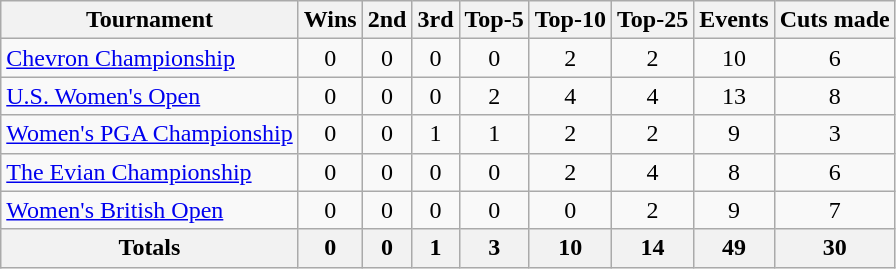<table class=wikitable style=text-align:center>
<tr>
<th>Tournament</th>
<th>Wins</th>
<th>2nd</th>
<th>3rd</th>
<th>Top-5</th>
<th>Top-10</th>
<th>Top-25</th>
<th>Events</th>
<th>Cuts made</th>
</tr>
<tr>
<td align=left><a href='#'>Chevron Championship</a></td>
<td>0</td>
<td>0</td>
<td>0</td>
<td>0</td>
<td>2</td>
<td>2</td>
<td>10</td>
<td>6</td>
</tr>
<tr>
<td align=left><a href='#'>U.S. Women's Open</a></td>
<td>0</td>
<td>0</td>
<td>0</td>
<td>2</td>
<td>4</td>
<td>4</td>
<td>13</td>
<td>8</td>
</tr>
<tr>
<td align=left><a href='#'>Women's PGA Championship</a></td>
<td>0</td>
<td>0</td>
<td>1</td>
<td>1</td>
<td>2</td>
<td>2</td>
<td>9</td>
<td>3</td>
</tr>
<tr>
<td align=left><a href='#'>The Evian Championship</a></td>
<td>0</td>
<td>0</td>
<td>0</td>
<td>0</td>
<td>2</td>
<td>4</td>
<td>8</td>
<td>6</td>
</tr>
<tr>
<td align=left><a href='#'>Women's British Open</a></td>
<td>0</td>
<td>0</td>
<td>0</td>
<td>0</td>
<td>0</td>
<td>2</td>
<td>9</td>
<td>7</td>
</tr>
<tr>
<th>Totals</th>
<th>0</th>
<th>0</th>
<th>1</th>
<th>3</th>
<th>10</th>
<th>14</th>
<th>49</th>
<th>30</th>
</tr>
</table>
